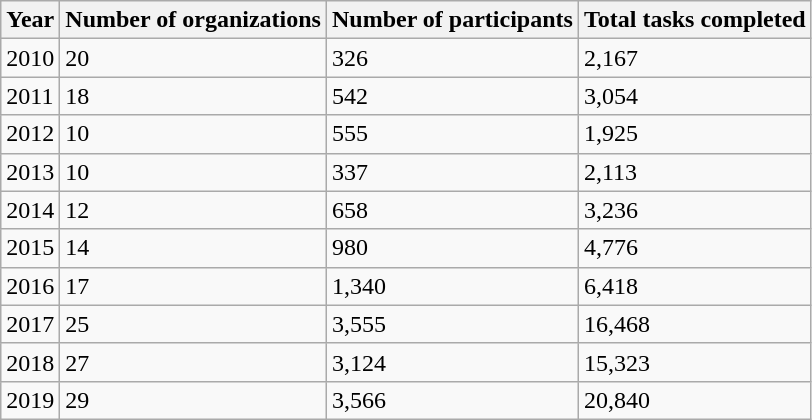<table class="wikitable sortable">
<tr>
<th>Year</th>
<th>Number of organizations</th>
<th>Number of participants</th>
<th>Total tasks completed</th>
</tr>
<tr>
<td>2010</td>
<td>20</td>
<td>326</td>
<td>2,167</td>
</tr>
<tr>
<td>2011</td>
<td>18</td>
<td>542</td>
<td>3,054</td>
</tr>
<tr>
<td>2012</td>
<td>10</td>
<td>555</td>
<td>1,925</td>
</tr>
<tr>
<td>2013</td>
<td>10</td>
<td>337</td>
<td>2,113</td>
</tr>
<tr>
<td>2014</td>
<td>12</td>
<td>658</td>
<td>3,236</td>
</tr>
<tr>
<td>2015</td>
<td>14</td>
<td>980</td>
<td>4,776</td>
</tr>
<tr>
<td>2016</td>
<td>17</td>
<td>1,340</td>
<td>6,418</td>
</tr>
<tr>
<td>2017</td>
<td>25</td>
<td>3,555</td>
<td>16,468</td>
</tr>
<tr>
<td>2018</td>
<td>27</td>
<td>3,124</td>
<td>15,323</td>
</tr>
<tr>
<td>2019</td>
<td>29</td>
<td>3,566</td>
<td>20,840</td>
</tr>
</table>
